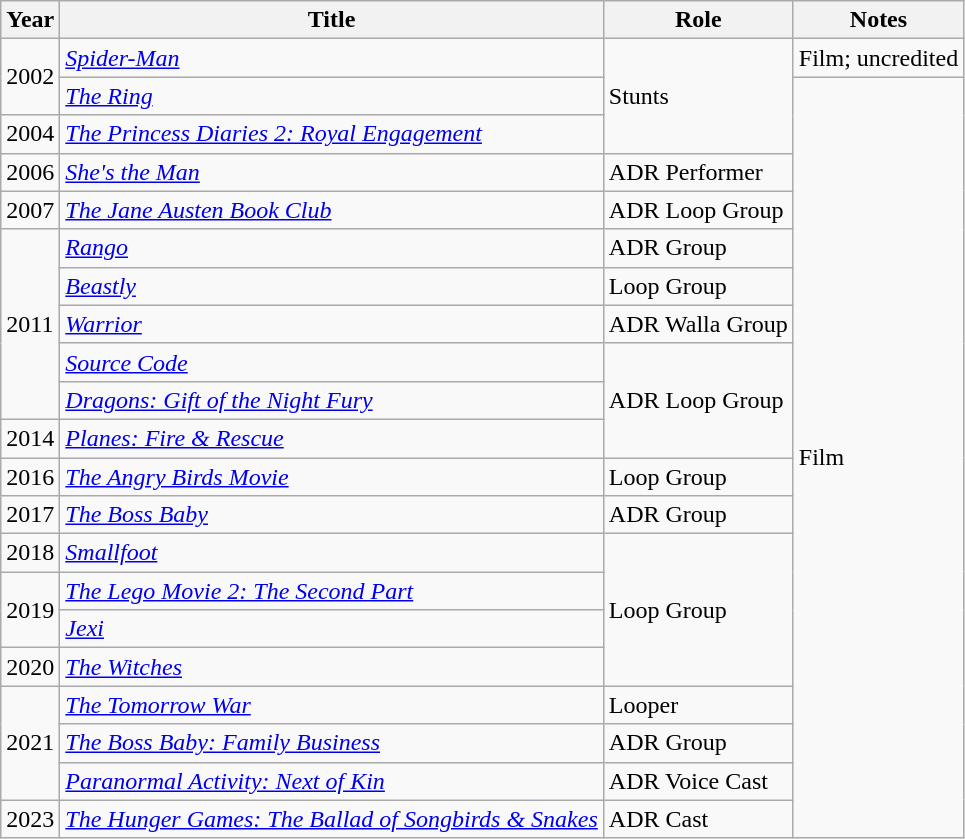<table class="wikitable">
<tr>
<th>Year</th>
<th>Title</th>
<th>Role</th>
<th>Notes</th>
</tr>
<tr>
<td rowspan="2">2002</td>
<td><em><a href='#'>Spider-Man</a></em></td>
<td rowspan="3">Stunts</td>
<td>Film; uncredited</td>
</tr>
<tr>
<td><em><a href='#'>The Ring</a></em></td>
<td rowspan="20">Film</td>
</tr>
<tr>
<td>2004</td>
<td><em><a href='#'>The Princess Diaries 2: Royal Engagement</a></em></td>
</tr>
<tr>
<td>2006</td>
<td><em><a href='#'>She's the Man</a></em></td>
<td>ADR Performer</td>
</tr>
<tr>
<td>2007</td>
<td><em><a href='#'>The Jane Austen Book Club</a></em></td>
<td>ADR Loop Group</td>
</tr>
<tr>
<td rowspan="5">2011</td>
<td><em><a href='#'>Rango</a></em></td>
<td>ADR Group</td>
</tr>
<tr>
<td><em><a href='#'>Beastly</a></em></td>
<td>Loop Group</td>
</tr>
<tr>
<td><em><a href='#'>Warrior</a></em></td>
<td>ADR Walla Group</td>
</tr>
<tr>
<td><em><a href='#'>Source Code</a></em></td>
<td rowspan="3">ADR Loop Group</td>
</tr>
<tr>
<td><em><a href='#'>Dragons: Gift of the Night Fury</a></em></td>
</tr>
<tr>
<td>2014</td>
<td><em><a href='#'>Planes: Fire & Rescue</a></em></td>
</tr>
<tr>
<td>2016</td>
<td><em><a href='#'>The Angry Birds Movie</a></em></td>
<td>Loop Group</td>
</tr>
<tr>
<td>2017</td>
<td><em><a href='#'>The Boss Baby</a></em></td>
<td>ADR Group</td>
</tr>
<tr>
<td>2018</td>
<td><em><a href='#'>Smallfoot</a></em></td>
<td rowspan="4">Loop Group</td>
</tr>
<tr>
<td rowspan="2">2019</td>
<td><em><a href='#'>The Lego Movie 2: The Second Part</a></em></td>
</tr>
<tr>
<td><em><a href='#'>Jexi</a></em></td>
</tr>
<tr>
<td>2020</td>
<td><em><a href='#'>The Witches</a></em></td>
</tr>
<tr>
<td rowspan="3">2021</td>
<td><em><a href='#'>The Tomorrow War</a></em></td>
<td>Looper</td>
</tr>
<tr>
<td><em><a href='#'>The Boss Baby: Family Business</a></em></td>
<td>ADR Group</td>
</tr>
<tr>
<td><em><a href='#'>Paranormal Activity: Next of Kin</a></em></td>
<td>ADR Voice Cast</td>
</tr>
<tr>
<td>2023</td>
<td><em><a href='#'>The Hunger Games: The Ballad of Songbirds & Snakes</a></em></td>
<td>ADR Cast</td>
</tr>
</table>
